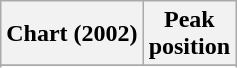<table class="wikitable sortable plainrowheaders" style="text-align:center">
<tr>
<th scope="col">Chart (2002)</th>
<th scope="col">Peak<br>position</th>
</tr>
<tr>
</tr>
<tr>
</tr>
</table>
